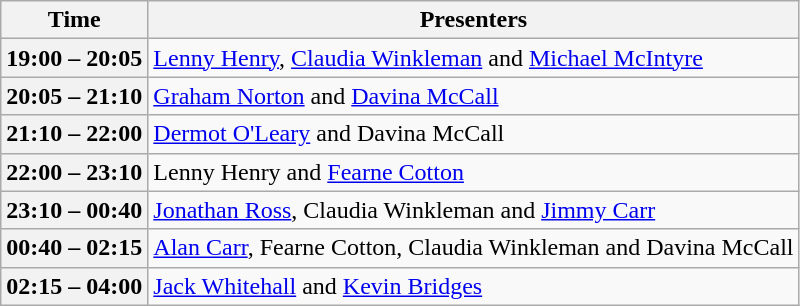<table class="wikitable">
<tr>
<th>Time</th>
<th>Presenters</th>
</tr>
<tr>
<th>19:00 – 20:05</th>
<td><a href='#'>Lenny Henry</a>, <a href='#'>Claudia Winkleman</a> and <a href='#'>Michael McIntyre</a></td>
</tr>
<tr>
<th>20:05 – 21:10</th>
<td><a href='#'>Graham Norton</a> and <a href='#'>Davina McCall</a></td>
</tr>
<tr>
<th>21:10 – 22:00</th>
<td><a href='#'>Dermot O'Leary</a> and Davina McCall</td>
</tr>
<tr>
<th>22:00 – 23:10</th>
<td>Lenny Henry and <a href='#'>Fearne Cotton</a></td>
</tr>
<tr>
<th>23:10 – 00:40</th>
<td><a href='#'>Jonathan Ross</a>, Claudia Winkleman and <a href='#'>Jimmy Carr</a></td>
</tr>
<tr>
<th>00:40 – 02:15</th>
<td><a href='#'>Alan Carr</a>, Fearne Cotton, Claudia Winkleman and Davina McCall</td>
</tr>
<tr>
<th>02:15 – 04:00</th>
<td><a href='#'>Jack Whitehall</a> and <a href='#'>Kevin Bridges</a></td>
</tr>
</table>
